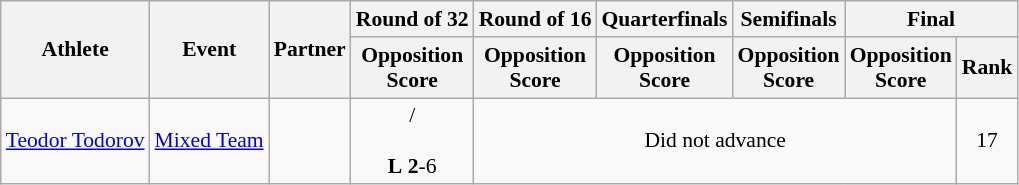<table class="wikitable" border="1" style="font-size:90%">
<tr>
<th rowspan=2>Athlete</th>
<th rowspan=2>Event</th>
<th rowspan=2>Partner</th>
<th>Round of 32</th>
<th>Round of 16</th>
<th>Quarterfinals</th>
<th>Semifinals</th>
<th colspan=2>Final</th>
</tr>
<tr>
<th>Opposition<br>Score</th>
<th>Opposition<br>Score</th>
<th>Opposition<br>Score</th>
<th>Opposition<br>Score</th>
<th>Opposition<br>Score</th>
<th>Rank</th>
</tr>
<tr>
<td><a href='#'>Teodor Todorov</a></td>
<td><a href='#'>Mixed Team</a></td>
<td></td>
<td align=center>/ <br>  <br> <strong>L</strong> <strong>2</strong>-6</td>
<td colspan=4 align=center>Did not advance</td>
<td align=center>17</td>
</tr>
</table>
